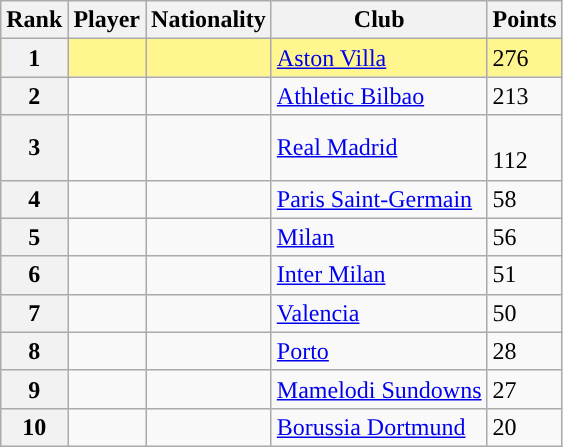<table class="wikitable sortable">
<tr>
<th scope="col">Rank</th>
<th scope="col">Player</th>
<th scope="col">Nationality</th>
<th scope="col">Club</th>
<th scope="col">Points</th>
</tr>
<tr style="background-color:#FFF68F">
<th scope="row">1</th>
<td><strong></strong></td>
<td></td>
<td> <a href='#'>Aston Villa</a></td>
<td>276</td>
</tr>
<tr>
<th scope="row">2</th>
<td></td>
<td></td>
<td> <a href='#'>Athletic Bilbao</a></td>
<td>213</td>
</tr>
<tr>
<th scope="row">3</th>
<td></td>
<td></td>
<td> <a href='#'>Real Madrid</a></td>
<td><br>112</td>
</tr>
<tr>
<th scope="row">4</th>
<td></td>
<td></td>
<td> <a href='#'>Paris Saint-Germain</a></td>
<td>58</td>
</tr>
<tr>
<th scope="row">5</th>
<td></td>
<td></td>
<td> <a href='#'>Milan</a></td>
<td>56</td>
</tr>
<tr>
<th scope="row">6</th>
<td></td>
<td></td>
<td> <a href='#'>Inter Milan</a></td>
<td>51</td>
</tr>
<tr>
<th scope="row">7</th>
<td></td>
<td></td>
<td> <a href='#'>Valencia</a></td>
<td>50</td>
</tr>
<tr>
<th scope="row">8</th>
<td></td>
<td></td>
<td> <a href='#'>Porto</a></td>
<td>28</td>
</tr>
<tr>
<th scope="row">9</th>
<td></td>
<td></td>
<td> <a href='#'>Mamelodi Sundowns</a></td>
<td>27</td>
</tr>
<tr>
<th scope="row">10</th>
<td></td>
<td></td>
<td> <a href='#'>Borussia Dortmund</a></td>
<td>20</td>
</tr>
</table>
